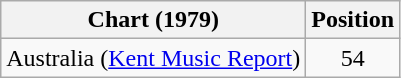<table class="wikitable">
<tr>
<th>Chart (1979)</th>
<th>Position</th>
</tr>
<tr>
<td>Australia (<a href='#'>Kent Music Report</a>)</td>
<td align="center">54</td>
</tr>
</table>
